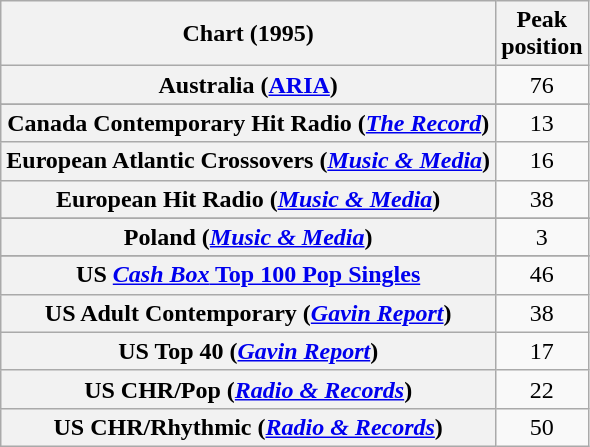<table class="wikitable sortable plainrowheaders" style="text-align:center">
<tr>
<th scope="col">Chart (1995)</th>
<th scope="col">Peak<br>position</th>
</tr>
<tr>
<th scope="row">Australia (<a href='#'>ARIA</a>)</th>
<td align="center">76</td>
</tr>
<tr>
</tr>
<tr>
</tr>
<tr>
<th scope="row">Canada Contemporary Hit Radio (<em><a href='#'>The Record</a></em>)</th>
<td align="center">13</td>
</tr>
<tr>
<th scope="row">European Atlantic Crossovers (<em><a href='#'>Music & Media</a></em>)</th>
<td>16</td>
</tr>
<tr>
<th scope="row">European Hit Radio (<em><a href='#'>Music & Media</a></em>)</th>
<td>38</td>
</tr>
<tr>
</tr>
<tr>
<th scope="row">Poland (<em><a href='#'>Music & Media</a></em>)</th>
<td>3</td>
</tr>
<tr>
</tr>
<tr>
</tr>
<tr>
</tr>
<tr>
</tr>
<tr>
<th scope="row">US <a href='#'><em>Cash Box</em> Top 100 Pop Singles</a></th>
<td>46</td>
</tr>
<tr>
<th scope="row">US Adult Contemporary (<em><a href='#'>Gavin Report</a></em>)</th>
<td>38</td>
</tr>
<tr>
<th scope="row">US Top 40 (<em><a href='#'>Gavin Report</a></em>)</th>
<td>17</td>
</tr>
<tr>
<th scope="row">US CHR/Pop (<em><a href='#'>Radio & Records</a></em>)</th>
<td>22</td>
</tr>
<tr>
<th scope="row">US CHR/Rhythmic (<em><a href='#'>Radio & Records</a></em>)</th>
<td>50</td>
</tr>
</table>
